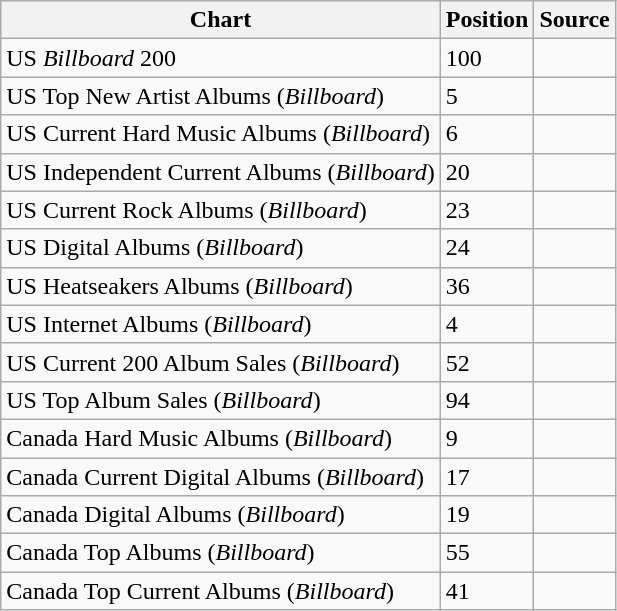<table class="wikitable sortable">
<tr>
<th>Chart</th>
<th>Position</th>
<th>Source</th>
</tr>
<tr>
<td>US <em>Billboard</em> 200</td>
<td>100</td>
<td></td>
</tr>
<tr>
<td>US Top New Artist Albums (<em>Billboard</em>)</td>
<td>5</td>
<td></td>
</tr>
<tr>
<td>US Current Hard Music Albums (<em>Billboard</em>)</td>
<td>6</td>
<td></td>
</tr>
<tr>
<td>US Independent Current Albums (<em>Billboard</em>)</td>
<td>20</td>
<td></td>
</tr>
<tr>
<td>US Current Rock Albums (<em>Billboard</em>)</td>
<td>23</td>
<td></td>
</tr>
<tr>
<td>US Digital Albums (<em>Billboard</em>)</td>
<td>24</td>
<td></td>
</tr>
<tr>
<td>US Heatseakers Albums (<em>Billboard</em>)</td>
<td>36</td>
<td></td>
</tr>
<tr>
<td>US Internet Albums (<em>Billboard</em>)</td>
<td>4</td>
<td></td>
</tr>
<tr>
<td>US Current 200 Album Sales (<em>Billboard</em>)</td>
<td>52</td>
<td></td>
</tr>
<tr>
<td>US Top Album Sales (<em>Billboard</em>)</td>
<td>94</td>
<td></td>
</tr>
<tr>
<td>Canada Hard Music Albums (<em>Billboard</em>)</td>
<td>9</td>
<td></td>
</tr>
<tr>
<td>Canada Current Digital Albums (<em>Billboard</em>)</td>
<td>17</td>
<td></td>
</tr>
<tr>
<td>Canada Digital Albums (<em>Billboard</em>)</td>
<td>19</td>
<td></td>
</tr>
<tr>
<td>Canada Top Albums (<em>Billboard</em>)</td>
<td>55</td>
<td></td>
</tr>
<tr>
<td>Canada Top Current Albums (<em>Billboard</em>)</td>
<td>41</td>
<td></td>
</tr>
</table>
